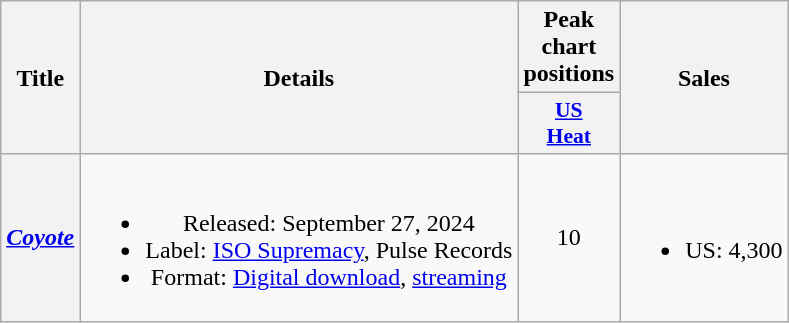<table class="wikitable plainrowheaders" style="text-align:center;">
<tr>
<th scope="col" rowspan="2">Title</th>
<th scope="col" rowspan="2">Details</th>
<th scope="col" colspan="1">Peak chart positions</th>
<th scope="col" rowspan="2">Sales</th>
</tr>
<tr>
<th scope="col" style="width:3em;font-size:90%;"><a href='#'>US<br>Heat</a><br></th>
</tr>
<tr>
<th scope="row"><em><a href='#'>Coyote</a></em></th>
<td><br><ul><li>Released: September 27, 2024</li><li>Label: <a href='#'>ISO Supremacy</a>, Pulse Records</li><li>Format: <a href='#'>Digital download</a>, <a href='#'>streaming</a></li></ul></td>
<td>10</td>
<td><br><ul><li>US: 4,300</li></ul></td>
</tr>
</table>
